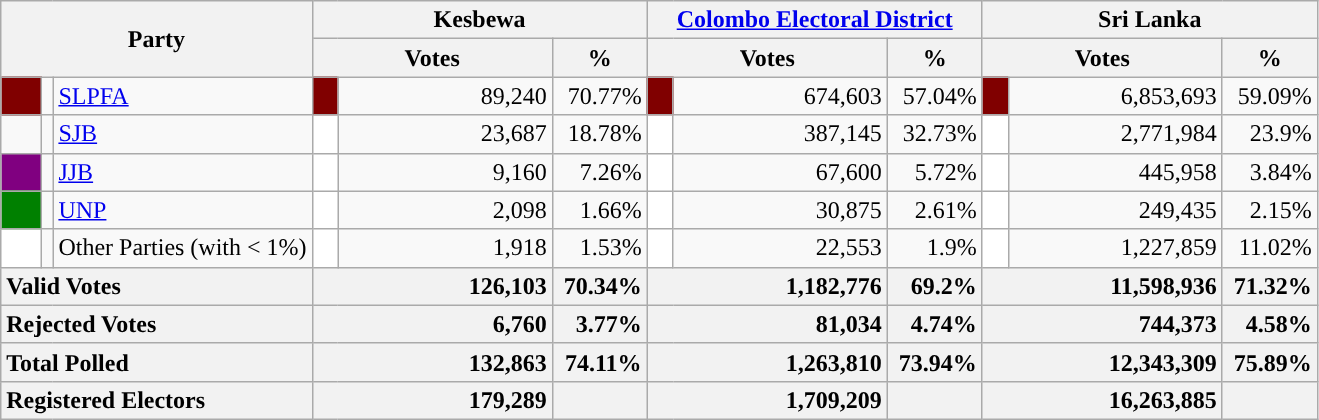<table class="wikitable">
<tr>
<th colspan="3" width="144px"rowspan="2">Party</th>
<th colspan="3" width="216px">Kesbewa</th>
<th colspan="3" width="216px"><a href='#'>Colombo Electoral District</a></th>
<th colspan="3" width="216px">Sri Lanka</th>
</tr>
<tr>
<th colspan="2" width="144px">Votes</th>
<th>%</th>
<th colspan="2" width="144px">Votes</th>
<th>%</th>
<th colspan="2" width="144px">Votes</th>
<th>%</th>
</tr>
<tr>
<td style="background-color:maroon;" width="20px"></td>
<td></td>
<td style="text-align:left;"><a href='#'>SLPFA</a></td>
<td style="background-color:maroon;" width="10px"></td>
<td style="text-align:right;">89,240</td>
<td style="text-align:right;">70.77%</td>
<td style="background-color:maroon;" width="10px"></td>
<td style="text-align:right;">674,603</td>
<td style="text-align:right;">57.04%</td>
<td style="background-color:maroon;" width="10px"></td>
<td style="text-align:right;">6,853,693</td>
<td style="text-align:right;">59.09%</td>
</tr>
<tr>
<td style="background-color:"></td>
<td></td>
<td style="text-align:left;"><a href='#'>SJB</a></td>
<td style="background-color:white;" width="10px"></td>
<td style="text-align:right;">23,687</td>
<td style="text-align:right;">18.78%</td>
<td style="background-color:white;" width="10px"></td>
<td style="text-align:right;">387,145</td>
<td style="text-align:right;">32.73%</td>
<td style="background-color:white;" width="10px"></td>
<td style="text-align:right;">2,771,984</td>
<td style="text-align:right;">23.9%</td>
</tr>
<tr>
<td style="background-color:purple;" width="20px"></td>
<td></td>
<td style="text-align:left;"><a href='#'>JJB</a></td>
<td style="background-color:white;" width="10px"></td>
<td style="text-align:right;">9,160</td>
<td style="text-align:right;">7.26%</td>
<td style="background-color:white;" width="10px"></td>
<td style="text-align:right;">67,600</td>
<td style="text-align:right;">5.72%</td>
<td style="background-color:white;" width="10px"></td>
<td style="text-align:right;">445,958</td>
<td style="text-align:right;">3.84%</td>
</tr>
<tr>
<td style="background-color:green;" width="20px"></td>
<td></td>
<td style="text-align:left;"><a href='#'>UNP</a></td>
<td style="background-color:white;" width="10px"></td>
<td style="text-align:right;">2,098</td>
<td style="text-align:right;">1.66%</td>
<td style="background-color:white;" width="10px"></td>
<td style="text-align:right;">30,875</td>
<td style="text-align:right;">2.61%</td>
<td style="background-color:white;" width="10px"></td>
<td style="text-align:right;">249,435</td>
<td style="text-align:right;">2.15%</td>
</tr>
<tr>
<td style="background-color:white;" width="20px"></td>
<td></td>
<td style="text-align:left;">Other Parties (with < 1%)</td>
<td style="background-color:white;" width="10px"></td>
<td style="text-align:right;">1,918</td>
<td style="text-align:right;">1.53%</td>
<td style="background-color:white;" width="10px"></td>
<td style="text-align:right;">22,553</td>
<td style="text-align:right;">1.9%</td>
<td style="background-color:white;" width="10px"></td>
<td style="text-align:right;">1,227,859</td>
<td style="text-align:right;">11.02%</td>
</tr>
<tr>
<th colspan="3" width="144px"style="text-align:left;">Valid Votes</th>
<th style="text-align:right;"colspan="2" width="144px">126,103</th>
<th style="text-align:right;">70.34%</th>
<th style="text-align:right;"colspan="2" width="144px">1,182,776</th>
<th style="text-align:right;">69.2%</th>
<th style="text-align:right;"colspan="2" width="144px">11,598,936</th>
<th style="text-align:right;">71.32%</th>
</tr>
<tr>
<th colspan="3" width="144px"style="text-align:left;">Rejected Votes</th>
<th style="text-align:right;"colspan="2" width="144px">6,760</th>
<th style="text-align:right;">3.77%</th>
<th style="text-align:right;"colspan="2" width="144px">81,034</th>
<th style="text-align:right;">4.74%</th>
<th style="text-align:right;"colspan="2" width="144px">744,373</th>
<th style="text-align:right;">4.58%</th>
</tr>
<tr>
<th colspan="3" width="144px"style="text-align:left;">Total Polled</th>
<th style="text-align:right;"colspan="2" width="144px">132,863</th>
<th style="text-align:right;">74.11%</th>
<th style="text-align:right;"colspan="2" width="144px">1,263,810</th>
<th style="text-align:right;">73.94%</th>
<th style="text-align:right;"colspan="2" width="144px">12,343,309</th>
<th style="text-align:right;">75.89%</th>
</tr>
<tr>
<th colspan="3" width="144px"style="text-align:left;">Registered Electors</th>
<th style="text-align:right;"colspan="2" width="144px">179,289</th>
<th></th>
<th style="text-align:right;"colspan="2" width="144px">1,709,209</th>
<th></th>
<th style="text-align:right;"colspan="2" width="144px">16,263,885</th>
<th></th>
</tr>
</table>
